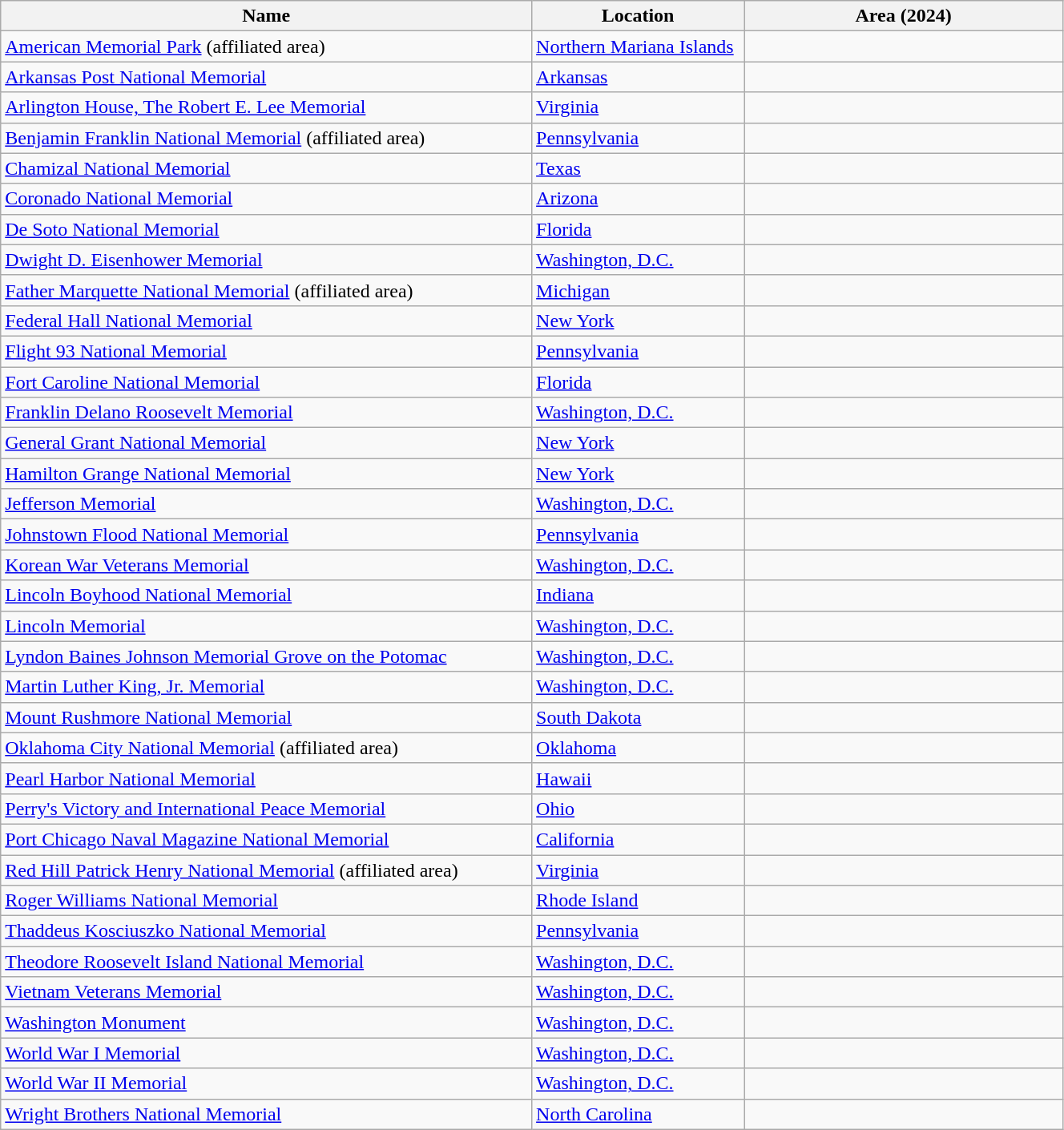<table class="sortable wikitable" style="width:70%">
<tr>
<th style="width:50%;">Name</th>
<th style="width:20%;">Location</th>
<th>Area (2024)</th>
</tr>
<tr>
<td><a href='#'>American Memorial Park</a> (affiliated area)</td>
<td><a href='#'>Northern Mariana Islands</a></td>
<td></td>
</tr>
<tr>
<td><a href='#'>Arkansas Post National Memorial</a></td>
<td><a href='#'>Arkansas</a></td>
<td></td>
</tr>
<tr>
<td><a href='#'>Arlington House, The Robert E. Lee Memorial</a></td>
<td><a href='#'>Virginia</a></td>
<td></td>
</tr>
<tr>
<td><a href='#'>Benjamin Franklin National Memorial</a> (affiliated area)</td>
<td><a href='#'>Pennsylvania</a></td>
<td></td>
</tr>
<tr>
<td><a href='#'>Chamizal National Memorial</a></td>
<td><a href='#'>Texas</a></td>
<td></td>
</tr>
<tr>
<td><a href='#'>Coronado National Memorial</a></td>
<td><a href='#'>Arizona</a></td>
<td></td>
</tr>
<tr>
<td><a href='#'>De Soto National Memorial</a></td>
<td><a href='#'>Florida</a></td>
<td></td>
</tr>
<tr>
<td><a href='#'>Dwight D. Eisenhower Memorial</a></td>
<td><a href='#'>Washington, D.C.</a></td>
<td></td>
</tr>
<tr>
<td><a href='#'>Father Marquette National Memorial</a> (affiliated area)</td>
<td><a href='#'>Michigan</a></td>
<td></td>
</tr>
<tr>
<td><a href='#'>Federal Hall National Memorial</a></td>
<td><a href='#'>New York</a></td>
<td></td>
</tr>
<tr>
<td><a href='#'>Flight 93 National Memorial</a></td>
<td><a href='#'>Pennsylvania</a></td>
<td></td>
</tr>
<tr>
<td><a href='#'>Fort Caroline National Memorial</a></td>
<td><a href='#'>Florida</a></td>
<td></td>
</tr>
<tr>
<td><a href='#'>Franklin Delano Roosevelt Memorial</a></td>
<td><a href='#'>Washington, D.C.</a></td>
<td></td>
</tr>
<tr>
<td><a href='#'>General Grant National Memorial</a></td>
<td><a href='#'>New York</a></td>
<td></td>
</tr>
<tr>
<td><a href='#'>Hamilton Grange National Memorial</a></td>
<td><a href='#'>New York</a></td>
<td></td>
</tr>
<tr>
<td><a href='#'>Jefferson Memorial</a></td>
<td><a href='#'>Washington, D.C.</a></td>
<td></td>
</tr>
<tr>
<td><a href='#'>Johnstown Flood National Memorial</a></td>
<td><a href='#'>Pennsylvania</a></td>
<td></td>
</tr>
<tr>
<td><a href='#'>Korean War Veterans Memorial</a></td>
<td><a href='#'>Washington, D.C.</a></td>
<td></td>
</tr>
<tr>
<td><a href='#'>Lincoln Boyhood National Memorial</a></td>
<td><a href='#'>Indiana</a></td>
<td></td>
</tr>
<tr>
<td><a href='#'>Lincoln Memorial</a></td>
<td><a href='#'>Washington, D.C.</a></td>
<td></td>
</tr>
<tr>
<td><a href='#'>Lyndon Baines Johnson Memorial Grove on the Potomac</a></td>
<td><a href='#'>Washington, D.C.</a></td>
<td></td>
</tr>
<tr>
<td><a href='#'>Martin Luther King, Jr. Memorial</a></td>
<td><a href='#'>Washington, D.C.</a></td>
<td></td>
</tr>
<tr>
<td><a href='#'>Mount Rushmore National Memorial</a></td>
<td><a href='#'>South Dakota</a></td>
<td></td>
</tr>
<tr>
<td><a href='#'>Oklahoma City National Memorial</a> (affiliated area)</td>
<td><a href='#'>Oklahoma</a></td>
<td></td>
</tr>
<tr>
<td><a href='#'>Pearl Harbor National Memorial</a></td>
<td><a href='#'>Hawaii</a></td>
<td></td>
</tr>
<tr>
<td><a href='#'>Perry's Victory and International Peace Memorial</a></td>
<td><a href='#'>Ohio</a></td>
<td></td>
</tr>
<tr>
<td><a href='#'>Port Chicago Naval Magazine National Memorial</a></td>
<td><a href='#'>California</a></td>
<td></td>
</tr>
<tr>
<td><a href='#'>Red Hill Patrick Henry National Memorial</a> (affiliated area)</td>
<td><a href='#'>Virginia</a></td>
<td></td>
</tr>
<tr>
<td><a href='#'>Roger Williams National Memorial</a></td>
<td><a href='#'>Rhode Island</a></td>
<td></td>
</tr>
<tr>
<td><a href='#'>Thaddeus Kosciuszko National Memorial</a></td>
<td><a href='#'>Pennsylvania</a></td>
<td></td>
</tr>
<tr>
<td><a href='#'>Theodore Roosevelt Island National Memorial</a></td>
<td><a href='#'>Washington, D.C.</a></td>
<td></td>
</tr>
<tr>
<td><a href='#'>Vietnam Veterans Memorial</a></td>
<td><a href='#'>Washington, D.C.</a></td>
<td></td>
</tr>
<tr>
<td><a href='#'>Washington Monument</a></td>
<td><a href='#'>Washington, D.C.</a></td>
<td></td>
</tr>
<tr>
<td><a href='#'>World War I Memorial</a></td>
<td><a href='#'>Washington, D.C.</a></td>
<td></td>
</tr>
<tr>
<td><a href='#'>World War II Memorial</a></td>
<td><a href='#'>Washington, D.C.</a></td>
<td></td>
</tr>
<tr>
<td><a href='#'>Wright Brothers National Memorial</a></td>
<td><a href='#'>North Carolina</a></td>
<td></td>
</tr>
</table>
